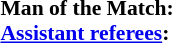<table style="width:100%; font-size:90%;">
<tr>
<td><br><strong>Man of the Match:</strong><br><strong><a href='#'>Assistant referees</a>:</strong></td>
</tr>
</table>
